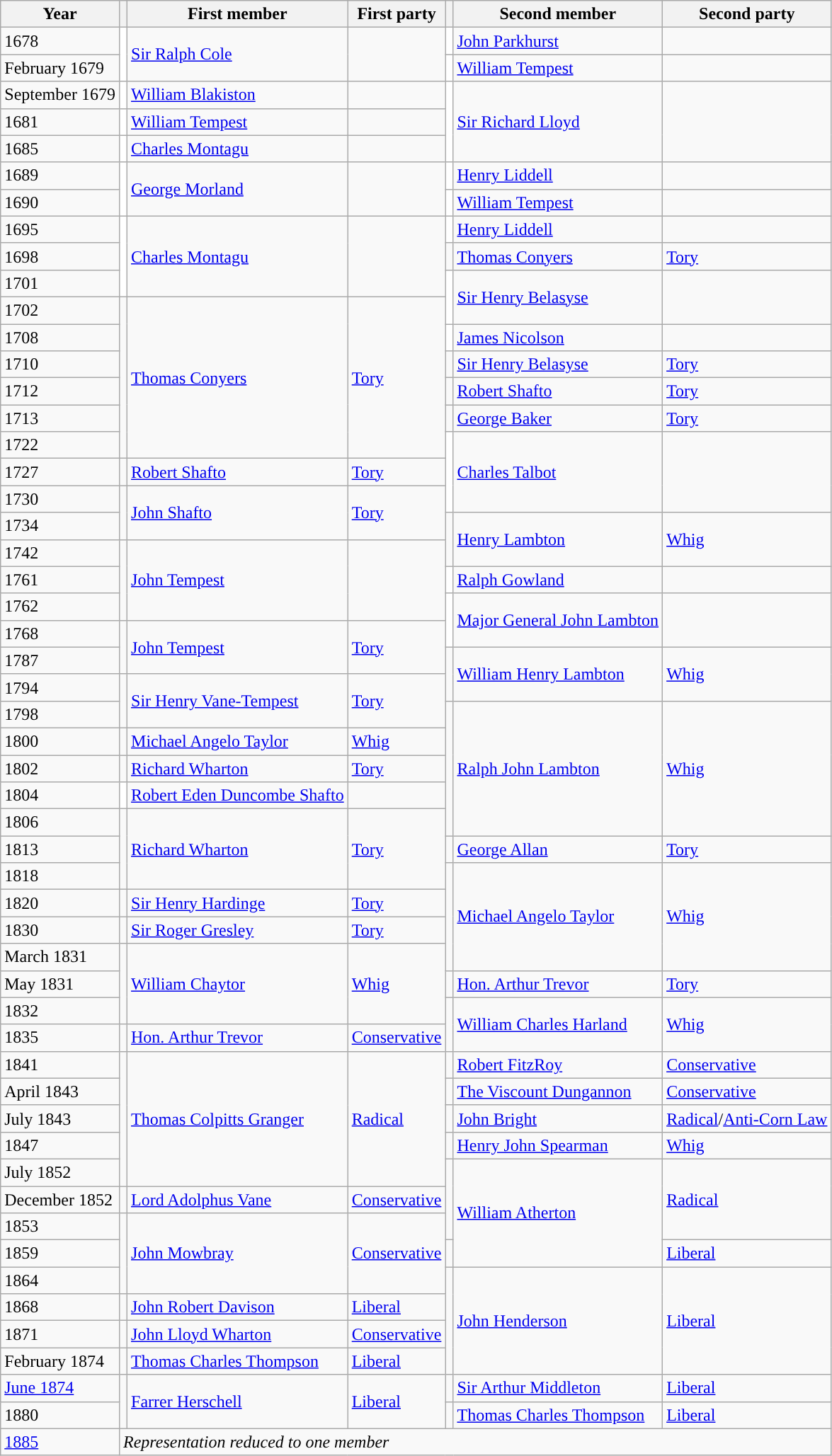<table class="wikitable">
<tr>
<th>Year</th>
<th></th>
<th>First member</th>
<th>First party</th>
<th></th>
<th>Second member</th>
<th>Second party</th>
</tr>
<tr>
<td>1678</td>
<td rowspan="2" style="color:inherit;background-color: white"></td>
<td rowspan="2"><a href='#'>Sir Ralph Cole</a></td>
<td rowspan="2"></td>
<td style="color:inherit;background-color: white"></td>
<td><a href='#'>John Parkhurst</a></td>
<td></td>
</tr>
<tr>
<td>February 1679</td>
<td style="color:inherit;background-color: white"></td>
<td><a href='#'>William Tempest</a></td>
<td></td>
</tr>
<tr>
<td>September 1679</td>
<td style="color:inherit;background-color: white"></td>
<td><a href='#'>William Blakiston</a></td>
<td></td>
<td rowspan="3" style="color:inherit;background-color: white"></td>
<td rowspan="3"><a href='#'>Sir Richard Lloyd</a></td>
<td rowspan="3"></td>
</tr>
<tr>
<td>1681</td>
<td style="color:inherit;background-color: white"></td>
<td><a href='#'>William Tempest</a></td>
<td></td>
</tr>
<tr>
<td>1685</td>
<td style="color:inherit;background-color: white"></td>
<td><a href='#'>Charles Montagu</a></td>
<td></td>
</tr>
<tr>
<td>1689</td>
<td rowspan="2" style="color:inherit;background-color: white"></td>
<td rowspan="2"><a href='#'>George Morland</a></td>
<td rowspan="2"></td>
<td style="color:inherit;background-color: white"></td>
<td><a href='#'>Henry Liddell</a></td>
<td></td>
</tr>
<tr>
<td>1690</td>
<td style="color:inherit;background-color: white"></td>
<td><a href='#'>William Tempest</a></td>
<td></td>
</tr>
<tr>
<td>1695</td>
<td rowspan="3" style="color:inherit;background-color: white"></td>
<td rowspan="3"><a href='#'>Charles Montagu</a></td>
<td rowspan="3"></td>
<td style="color:inherit;background-color: white"></td>
<td><a href='#'>Henry Liddell</a></td>
<td></td>
</tr>
<tr>
<td>1698</td>
<td style="color:inherit;background-color: "></td>
<td><a href='#'>Thomas Conyers</a></td>
<td><a href='#'>Tory</a></td>
</tr>
<tr>
<td>1701</td>
<td rowspan="2" style="color:inherit;background-color: white"></td>
<td rowspan="2"><a href='#'>Sir Henry Belasyse</a></td>
<td rowspan="2"></td>
</tr>
<tr>
<td>1702</td>
<td rowspan="6" style="color:inherit;background-color: "></td>
<td rowspan="6"><a href='#'>Thomas Conyers</a></td>
<td rowspan="6"><a href='#'>Tory</a></td>
</tr>
<tr>
<td>1708</td>
<td style="color:inherit;background-color: white"></td>
<td><a href='#'>James Nicolson</a></td>
<td></td>
</tr>
<tr>
<td>1710</td>
<td style="color:inherit;background-color: "></td>
<td><a href='#'>Sir Henry Belasyse</a></td>
<td><a href='#'>Tory</a></td>
</tr>
<tr>
<td>1712</td>
<td style="color:inherit;background-color: "></td>
<td><a href='#'>Robert Shafto</a></td>
<td><a href='#'>Tory</a></td>
</tr>
<tr>
<td>1713</td>
<td style="color:inherit;background-color: "></td>
<td><a href='#'>George Baker</a></td>
<td><a href='#'>Tory</a></td>
</tr>
<tr>
<td>1722</td>
<td rowspan="3" style="color:inherit;background-color: white"></td>
<td rowspan="3"><a href='#'>Charles Talbot</a></td>
<td rowspan="3"></td>
</tr>
<tr>
<td>1727</td>
<td style="color:inherit;background-color: "></td>
<td><a href='#'>Robert Shafto</a></td>
<td><a href='#'>Tory</a></td>
</tr>
<tr>
<td>1730</td>
<td rowspan="2" style="color:inherit;background-color: "></td>
<td rowspan="2"><a href='#'>John Shafto</a></td>
<td rowspan="2"><a href='#'>Tory</a></td>
</tr>
<tr>
<td>1734</td>
<td rowspan="2" style="color:inherit;background-color: "></td>
<td rowspan="2"><a href='#'>Henry Lambton</a></td>
<td rowspan="2"><a href='#'>Whig</a></td>
</tr>
<tr>
<td>1742</td>
<td rowspan="3" style="color:inherit;background-color: "></td>
<td rowspan="3"><a href='#'>John Tempest</a></td>
<td rowspan="3"></td>
</tr>
<tr>
<td>1761</td>
<td style="color:inherit;background-color: white"></td>
<td><a href='#'>Ralph Gowland</a></td>
<td></td>
</tr>
<tr>
<td>1762</td>
<td rowspan="2" style="color:inherit;background-color: white"></td>
<td rowspan="2"><a href='#'>Major General John Lambton</a></td>
<td rowspan="2"></td>
</tr>
<tr>
<td>1768</td>
<td rowspan="2" style="color:inherit;background-color: "></td>
<td rowspan="2"><a href='#'>John Tempest</a></td>
<td rowspan="2"><a href='#'>Tory</a></td>
</tr>
<tr>
<td>1787</td>
<td rowspan="2" style="color:inherit;background-color: "></td>
<td rowspan="2"><a href='#'>William Henry Lambton</a></td>
<td rowspan="2"><a href='#'>Whig</a></td>
</tr>
<tr>
<td>1794</td>
<td rowspan="2" style="color:inherit;background-color: "></td>
<td rowspan="2"><a href='#'>Sir Henry Vane-Tempest</a></td>
<td rowspan="2"><a href='#'>Tory</a></td>
</tr>
<tr>
<td>1798</td>
<td rowspan="5" style="color:inherit;background-color: "></td>
<td rowspan="5"><a href='#'>Ralph John Lambton</a></td>
<td rowspan="5"><a href='#'>Whig</a></td>
</tr>
<tr>
<td>1800</td>
<td style="color:inherit;background-color: "></td>
<td><a href='#'>Michael Angelo Taylor</a></td>
<td><a href='#'>Whig</a></td>
</tr>
<tr>
<td>1802</td>
<td style="color:inherit;background-color: "></td>
<td><a href='#'>Richard Wharton</a></td>
<td><a href='#'>Tory</a></td>
</tr>
<tr>
<td>1804</td>
<td style="color:inherit;background-color: white"></td>
<td><a href='#'>Robert Eden Duncombe Shafto</a></td>
<td></td>
</tr>
<tr>
<td>1806</td>
<td rowspan="3" style="color:inherit;background-color: "></td>
<td rowspan="3"><a href='#'>Richard Wharton</a></td>
<td rowspan="3"><a href='#'>Tory</a></td>
</tr>
<tr>
<td>1813</td>
<td style="color:inherit;background-color: "></td>
<td><a href='#'>George Allan</a></td>
<td><a href='#'>Tory</a></td>
</tr>
<tr>
<td>1818</td>
<td rowspan="4" style="color:inherit;background-color: "></td>
<td rowspan="4"><a href='#'>Michael Angelo Taylor</a></td>
<td rowspan="4"><a href='#'>Whig</a></td>
</tr>
<tr>
<td>1820</td>
<td style="color:inherit;background-color: "></td>
<td><a href='#'>Sir Henry Hardinge</a></td>
<td><a href='#'>Tory</a></td>
</tr>
<tr>
<td>1830</td>
<td style="color:inherit;background-color: "></td>
<td><a href='#'>Sir Roger Gresley</a></td>
<td><a href='#'>Tory</a></td>
</tr>
<tr>
<td>March 1831</td>
<td rowspan="3" style="color:inherit;background-color: "></td>
<td rowspan="3"><a href='#'>William Chaytor</a></td>
<td rowspan="3"><a href='#'>Whig</a></td>
</tr>
<tr>
<td>May 1831</td>
<td style="color:inherit;background-color: "></td>
<td><a href='#'>Hon. Arthur Trevor</a></td>
<td><a href='#'>Tory</a></td>
</tr>
<tr>
<td>1832</td>
<td rowspan="2" style="color:inherit;background-color: "></td>
<td rowspan="2"><a href='#'>William Charles Harland</a></td>
<td rowspan="2"><a href='#'>Whig</a></td>
</tr>
<tr>
<td>1835</td>
<td style="color:inherit;background-color: "></td>
<td><a href='#'>Hon. Arthur Trevor</a></td>
<td><a href='#'>Conservative</a></td>
</tr>
<tr>
<td>1841</td>
<td rowspan="5" style="color:inherit;background-color: "></td>
<td rowspan="5"><a href='#'>Thomas Colpitts Granger</a></td>
<td rowspan="5"><a href='#'>Radical</a></td>
<td style="color:inherit;background-color: "></td>
<td><a href='#'>Robert FitzRoy</a></td>
<td><a href='#'>Conservative</a></td>
</tr>
<tr>
<td>April 1843</td>
<td style="color:inherit;background-color: "></td>
<td><a href='#'>The Viscount Dungannon</a></td>
<td><a href='#'>Conservative</a></td>
</tr>
<tr>
<td>July 1843</td>
<td style="color:inherit;background-color: "></td>
<td><a href='#'>John Bright</a></td>
<td><a href='#'>Radical</a>/<a href='#'>Anti-Corn Law</a></td>
</tr>
<tr>
<td>1847</td>
<td style="color:inherit;background-color: "></td>
<td><a href='#'>Henry John Spearman</a></td>
<td><a href='#'>Whig</a></td>
</tr>
<tr>
<td>July 1852</td>
<td rowspan="3" style="color:inherit;background-color: "></td>
<td rowspan="4"><a href='#'>William Atherton</a></td>
<td rowspan="3"><a href='#'>Radical</a></td>
</tr>
<tr>
<td>December 1852</td>
<td style="color:inherit;background-color: "></td>
<td><a href='#'>Lord Adolphus Vane</a></td>
<td><a href='#'>Conservative</a></td>
</tr>
<tr>
<td>1853</td>
<td rowspan="3" style="color:inherit;background-color: "></td>
<td rowspan="3"><a href='#'>John Mowbray</a></td>
<td rowspan="3"><a href='#'>Conservative</a></td>
</tr>
<tr>
<td>1859</td>
<td style="color:inherit;background-color: "></td>
<td><a href='#'>Liberal</a></td>
</tr>
<tr>
<td>1864</td>
<td rowspan="4" style="color:inherit;background-color: "></td>
<td rowspan="4"><a href='#'>John Henderson</a></td>
<td rowspan="4"><a href='#'>Liberal</a></td>
</tr>
<tr>
<td>1868</td>
<td style="color:inherit;background-color: "></td>
<td><a href='#'>John Robert Davison</a></td>
<td><a href='#'>Liberal</a></td>
</tr>
<tr>
<td>1871</td>
<td style="color:inherit;background-color: "></td>
<td><a href='#'>John Lloyd Wharton</a></td>
<td><a href='#'>Conservative</a></td>
</tr>
<tr>
<td>February 1874</td>
<td style="color:inherit;background-color: "></td>
<td><a href='#'>Thomas Charles Thompson</a></td>
<td><a href='#'>Liberal</a></td>
</tr>
<tr>
<td><a href='#'>June 1874</a></td>
<td rowspan="2" style="color:inherit;background-color: "></td>
<td rowspan="2"><a href='#'>Farrer Herschell</a></td>
<td rowspan="2"><a href='#'>Liberal</a></td>
<td style="color:inherit;background-color: "></td>
<td><a href='#'>Sir Arthur Middleton</a></td>
<td><a href='#'>Liberal</a></td>
</tr>
<tr>
<td>1880</td>
<td style="color:inherit;background-color: "></td>
<td><a href='#'>Thomas Charles Thompson</a></td>
<td><a href='#'>Liberal</a></td>
</tr>
<tr>
<td><a href='#'>1885</a></td>
<td colspan="6"><em>Representation reduced to one member</em></td>
</tr>
</table>
